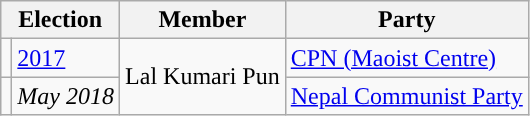<table class="wikitable">
<tr>
<th colspan="2">Election</th>
<th>Member</th>
<th>Party</th>
</tr>
<tr>
<td style="background-color:"></td>
<td><a href='#'>2017</a></td>
<td rowspan="2">Lal Kumari Pun</td>
<td><a href='#'>CPN (Maoist Centre)</a></td>
</tr>
<tr>
<td style="background-color:"></td>
<td><em>May 2018</em></td>
<td><a href='#'>Nepal Communist Party</a></td>
</tr>
</table>
